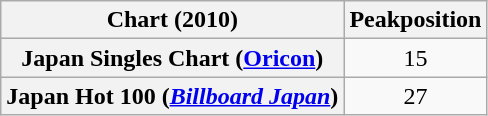<table class="wikitable plainrowheaders">
<tr>
<th>Chart (2010)</th>
<th>Peakposition</th>
</tr>
<tr>
<th scope="row">Japan Singles Chart (<a href='#'>Oricon</a>)</th>
<td align="center">15</td>
</tr>
<tr>
<th scope="row">Japan Hot 100 (<em><a href='#'>Billboard Japan</a></em>)</th>
<td align="center">27</td>
</tr>
</table>
